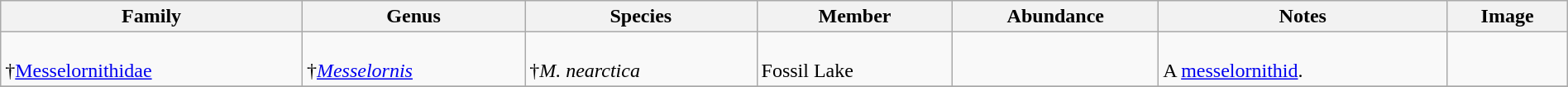<table class="wikitable" style="margin:auto;width:100%;">
<tr>
<th>Family</th>
<th>Genus</th>
<th>Species</th>
<th>Member</th>
<th>Abundance</th>
<th>Notes</th>
<th>Image</th>
</tr>
<tr>
<td><br>†<a href='#'>Messelornithidae</a></td>
<td><br>†<em><a href='#'>Messelornis</a></em></td>
<td><br>†<em>M. nearctica</em></td>
<td><br>Fossil Lake</td>
<td></td>
<td><br>A <a href='#'>messelornithid</a>.</td>
<td><br></td>
</tr>
<tr>
</tr>
</table>
